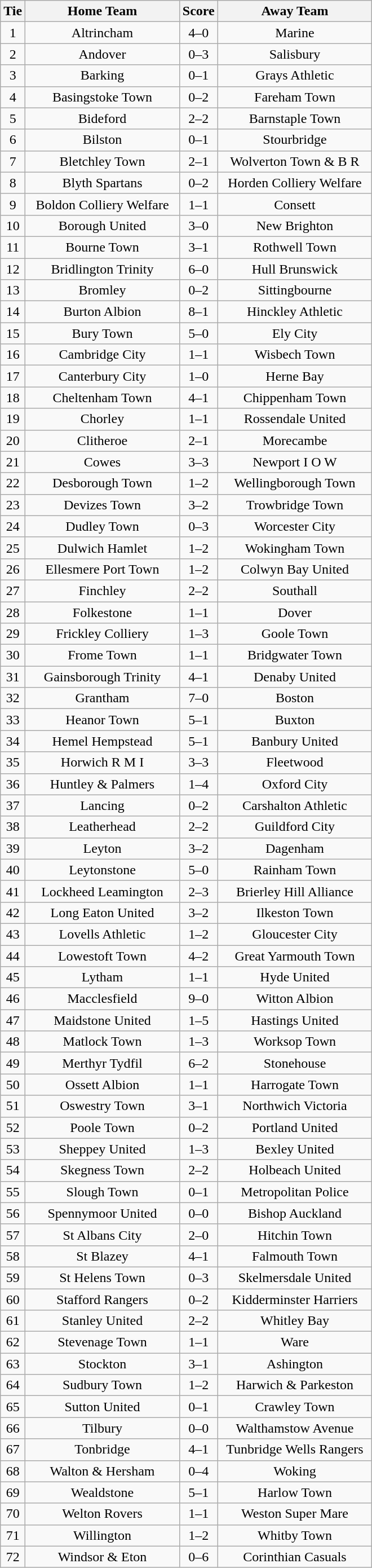<table class="wikitable" style="text-align:center;">
<tr>
<th width=20>Tie</th>
<th width=175>Home Team</th>
<th width=20>Score</th>
<th width=175>Away Team</th>
</tr>
<tr>
<td>1</td>
<td>Altrincham</td>
<td>4–0</td>
<td>Marine</td>
</tr>
<tr>
<td>2</td>
<td>Andover</td>
<td>0–3</td>
<td>Salisbury</td>
</tr>
<tr>
<td>3</td>
<td>Barking</td>
<td>0–1</td>
<td>Grays Athletic</td>
</tr>
<tr>
<td>4</td>
<td>Basingstoke Town</td>
<td>0–2</td>
<td>Fareham Town</td>
</tr>
<tr>
<td>5</td>
<td>Bideford</td>
<td>2–2</td>
<td>Barnstaple Town</td>
</tr>
<tr>
<td>6</td>
<td>Bilston</td>
<td>0–1</td>
<td>Stourbridge</td>
</tr>
<tr>
<td>7</td>
<td>Bletchley Town</td>
<td>2–1</td>
<td>Wolverton Town & B R</td>
</tr>
<tr>
<td>8</td>
<td>Blyth Spartans</td>
<td>0–2</td>
<td>Horden Colliery Welfare</td>
</tr>
<tr>
<td>9</td>
<td>Boldon Colliery Welfare</td>
<td>1–1</td>
<td>Consett</td>
</tr>
<tr>
<td>10</td>
<td>Borough United</td>
<td>3–0</td>
<td>New Brighton</td>
</tr>
<tr>
<td>11</td>
<td>Bourne Town</td>
<td>3–1</td>
<td>Rothwell Town</td>
</tr>
<tr>
<td>12</td>
<td>Bridlington Trinity</td>
<td>6–0</td>
<td>Hull Brunswick</td>
</tr>
<tr>
<td>13</td>
<td>Bromley</td>
<td>0–2</td>
<td>Sittingbourne</td>
</tr>
<tr>
<td>14</td>
<td>Burton Albion</td>
<td>8–1</td>
<td>Hinckley Athletic</td>
</tr>
<tr>
<td>15</td>
<td>Bury Town</td>
<td>5–0</td>
<td>Ely City</td>
</tr>
<tr>
<td>16</td>
<td>Cambridge City</td>
<td>1–1</td>
<td>Wisbech Town</td>
</tr>
<tr>
<td>17</td>
<td>Canterbury City</td>
<td>1–0</td>
<td>Herne Bay</td>
</tr>
<tr>
<td>18</td>
<td>Cheltenham Town</td>
<td>4–1</td>
<td>Chippenham Town</td>
</tr>
<tr>
<td>19</td>
<td>Chorley</td>
<td>1–1</td>
<td>Rossendale United</td>
</tr>
<tr>
<td>20</td>
<td>Clitheroe</td>
<td>2–1</td>
<td>Morecambe</td>
</tr>
<tr>
<td>21</td>
<td>Cowes</td>
<td>3–3</td>
<td>Newport I O W</td>
</tr>
<tr>
<td>22</td>
<td>Desborough Town</td>
<td>1–2</td>
<td>Wellingborough Town</td>
</tr>
<tr>
<td>23</td>
<td>Devizes Town</td>
<td>3–2</td>
<td>Trowbridge Town</td>
</tr>
<tr>
<td>24</td>
<td>Dudley Town</td>
<td>0–3</td>
<td>Worcester City</td>
</tr>
<tr>
<td>25</td>
<td>Dulwich Hamlet</td>
<td>1–2</td>
<td>Wokingham Town</td>
</tr>
<tr>
<td>26</td>
<td>Ellesmere Port Town</td>
<td>1–2</td>
<td>Colwyn Bay United</td>
</tr>
<tr>
<td>27</td>
<td>Finchley</td>
<td>2–2</td>
<td>Southall</td>
</tr>
<tr>
<td>28</td>
<td>Folkestone</td>
<td>1–1</td>
<td>Dover</td>
</tr>
<tr>
<td>29</td>
<td>Frickley Colliery</td>
<td>1–3</td>
<td>Goole Town</td>
</tr>
<tr>
<td>30</td>
<td>Frome Town</td>
<td>1–1</td>
<td>Bridgwater Town</td>
</tr>
<tr>
<td>31</td>
<td>Gainsborough Trinity</td>
<td>4–1</td>
<td>Denaby United</td>
</tr>
<tr>
<td>32</td>
<td>Grantham</td>
<td>7–0</td>
<td>Boston</td>
</tr>
<tr>
<td>33</td>
<td>Heanor Town</td>
<td>5–1</td>
<td>Buxton</td>
</tr>
<tr>
<td>34</td>
<td>Hemel Hempstead</td>
<td>5–1</td>
<td>Banbury United</td>
</tr>
<tr>
<td>35</td>
<td>Horwich R M I</td>
<td>3–3</td>
<td>Fleetwood</td>
</tr>
<tr>
<td>36</td>
<td>Huntley & Palmers</td>
<td>1–4</td>
<td>Oxford City</td>
</tr>
<tr>
<td>37</td>
<td>Lancing</td>
<td>0–2</td>
<td>Carshalton Athletic</td>
</tr>
<tr>
<td>38</td>
<td>Leatherhead</td>
<td>2–2</td>
<td>Guildford City</td>
</tr>
<tr>
<td>39</td>
<td>Leyton</td>
<td>3–2</td>
<td>Dagenham</td>
</tr>
<tr>
<td>40</td>
<td>Leytonstone</td>
<td>5–0</td>
<td>Rainham Town</td>
</tr>
<tr>
<td>41</td>
<td>Lockheed Leamington</td>
<td>2–3</td>
<td>Brierley Hill Alliance</td>
</tr>
<tr>
<td>42</td>
<td>Long Eaton United</td>
<td>3–2</td>
<td>Ilkeston Town</td>
</tr>
<tr>
<td>43</td>
<td>Lovells Athletic</td>
<td>1–2</td>
<td>Gloucester City</td>
</tr>
<tr>
<td>44</td>
<td>Lowestoft Town</td>
<td>4–2</td>
<td>Great Yarmouth Town</td>
</tr>
<tr>
<td>45</td>
<td>Lytham</td>
<td>1–1</td>
<td>Hyde United</td>
</tr>
<tr>
<td>46</td>
<td>Macclesfield</td>
<td>9–0</td>
<td>Witton Albion</td>
</tr>
<tr>
<td>47</td>
<td>Maidstone United</td>
<td>1–5</td>
<td>Hastings United</td>
</tr>
<tr>
<td>48</td>
<td>Matlock Town</td>
<td>1–3</td>
<td>Worksop Town</td>
</tr>
<tr>
<td>49</td>
<td>Merthyr Tydfil</td>
<td>6–2</td>
<td>Stonehouse</td>
</tr>
<tr>
<td>50</td>
<td>Ossett Albion</td>
<td>1–1</td>
<td>Harrogate Town</td>
</tr>
<tr>
<td>51</td>
<td>Oswestry Town</td>
<td>3–1</td>
<td>Northwich Victoria</td>
</tr>
<tr>
<td>52</td>
<td>Poole Town</td>
<td>0–2</td>
<td>Portland United</td>
</tr>
<tr>
<td>53</td>
<td>Sheppey United</td>
<td>1–3</td>
<td>Bexley United</td>
</tr>
<tr>
<td>54</td>
<td>Skegness Town</td>
<td>2–2</td>
<td>Holbeach United</td>
</tr>
<tr>
<td>55</td>
<td>Slough Town</td>
<td>0–1</td>
<td>Metropolitan Police</td>
</tr>
<tr>
<td>56</td>
<td>Spennymoor United</td>
<td>0–0</td>
<td>Bishop Auckland</td>
</tr>
<tr>
<td>57</td>
<td>St Albans City</td>
<td>2–0</td>
<td>Hitchin Town</td>
</tr>
<tr>
<td>58</td>
<td>St Blazey</td>
<td>4–1</td>
<td>Falmouth Town</td>
</tr>
<tr>
<td>59</td>
<td>St Helens Town</td>
<td>0–3</td>
<td>Skelmersdale United</td>
</tr>
<tr>
<td>60</td>
<td>Stafford Rangers</td>
<td>0–2</td>
<td>Kidderminster Harriers</td>
</tr>
<tr>
<td>61</td>
<td>Stanley United</td>
<td>2–2</td>
<td>Whitley Bay</td>
</tr>
<tr>
<td>62</td>
<td>Stevenage Town</td>
<td>1–1</td>
<td>Ware</td>
</tr>
<tr>
<td>63</td>
<td>Stockton</td>
<td>3–1</td>
<td>Ashington</td>
</tr>
<tr>
<td>64</td>
<td>Sudbury Town</td>
<td>1–2</td>
<td>Harwich & Parkeston</td>
</tr>
<tr>
<td>65</td>
<td>Sutton United</td>
<td>0–1</td>
<td>Crawley Town</td>
</tr>
<tr>
<td>66</td>
<td>Tilbury</td>
<td>0–0</td>
<td>Walthamstow Avenue</td>
</tr>
<tr>
<td>67</td>
<td>Tonbridge</td>
<td>4–1</td>
<td>Tunbridge Wells Rangers</td>
</tr>
<tr>
<td>68</td>
<td>Walton & Hersham</td>
<td>0–4</td>
<td>Woking</td>
</tr>
<tr>
<td>69</td>
<td>Wealdstone</td>
<td>5–1</td>
<td>Harlow Town</td>
</tr>
<tr>
<td>70</td>
<td>Welton Rovers</td>
<td>1–1</td>
<td>Weston Super Mare</td>
</tr>
<tr>
<td>71</td>
<td>Willington</td>
<td>1–2</td>
<td>Whitby Town</td>
</tr>
<tr>
<td>72</td>
<td>Windsor & Eton</td>
<td>0–6</td>
<td>Corinthian Casuals</td>
</tr>
</table>
